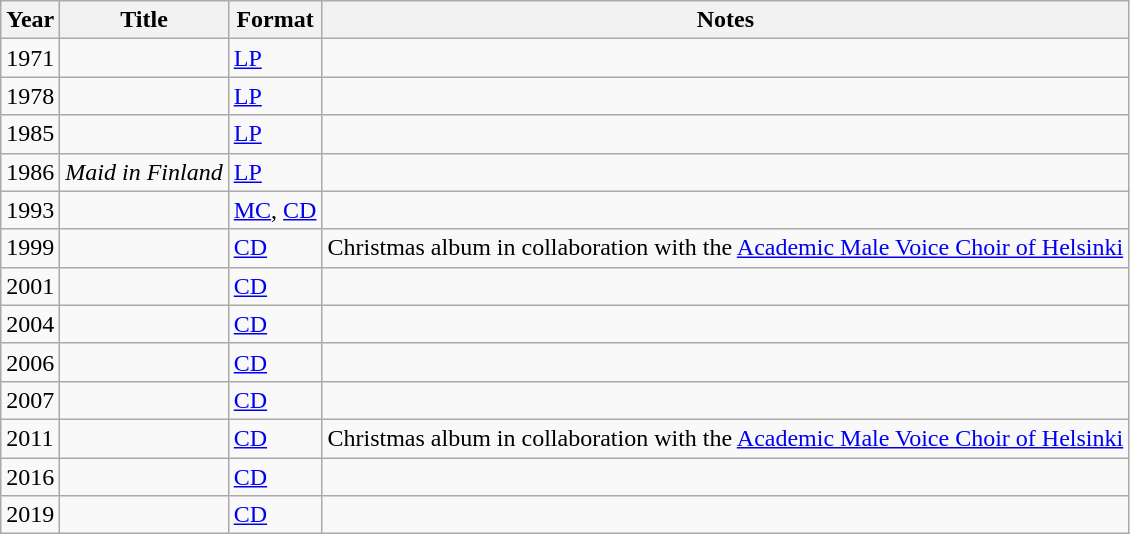<table class="wikitable sortable collapsible" border="1">
<tr>
<th scope="col">Year</th>
<th scope="col">Title</th>
<th scope="col">Format</th>
<th scope="col" class="unsortable">Notes</th>
</tr>
<tr>
<td>1971</td>
<td></td>
<td><a href='#'>LP</a></td>
<td></td>
</tr>
<tr>
<td>1978</td>
<td></td>
<td><a href='#'>LP</a></td>
<td></td>
</tr>
<tr>
<td>1985</td>
<td></td>
<td><a href='#'>LP</a></td>
<td></td>
</tr>
<tr>
<td>1986</td>
<td><em>Maid in Finland</em></td>
<td><a href='#'>LP</a></td>
<td></td>
</tr>
<tr>
<td>1993</td>
<td></td>
<td><a href='#'>MC</a>, <a href='#'>CD</a></td>
<td></td>
</tr>
<tr>
<td>1999</td>
<td></td>
<td><a href='#'>CD</a></td>
<td>Christmas album in collaboration with the <a href='#'>Academic Male Voice Choir of Helsinki</a></td>
</tr>
<tr>
<td>2001</td>
<td></td>
<td><a href='#'>CD</a></td>
<td></td>
</tr>
<tr>
<td>2004</td>
<td></td>
<td><a href='#'>CD</a></td>
<td></td>
</tr>
<tr>
<td>2006</td>
<td></td>
<td><a href='#'>CD</a></td>
<td></td>
</tr>
<tr>
<td>2007</td>
<td></td>
<td><a href='#'>CD</a></td>
<td></td>
</tr>
<tr>
<td>2011</td>
<td></td>
<td><a href='#'>CD</a></td>
<td>Christmas album in collaboration with the <a href='#'>Academic Male Voice Choir of Helsinki</a></td>
</tr>
<tr>
<td>2016</td>
<td></td>
<td><a href='#'>CD</a></td>
<td></td>
</tr>
<tr>
<td>2019</td>
<td></td>
<td><a href='#'>CD</a></td>
<td></td>
</tr>
</table>
